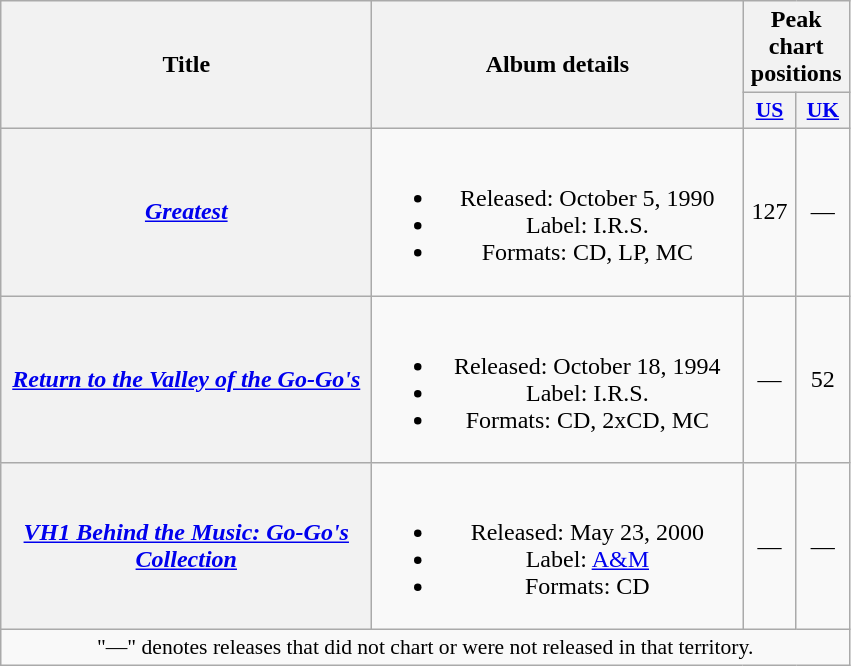<table class="wikitable plainrowheaders" style="text-align:center;">
<tr>
<th rowspan="2" scope="col" style="width:15em;">Title</th>
<th rowspan="2" scope="col" style="width:15em;">Album details</th>
<th colspan="2">Peak chart positions</th>
</tr>
<tr>
<th scope="col" style="width:2em;font-size:90%;"><a href='#'>US</a><br></th>
<th scope="col" style="width:2em;font-size:90%;"><a href='#'>UK</a><br></th>
</tr>
<tr>
<th scope="row"><em><a href='#'>Greatest</a></em></th>
<td><br><ul><li>Released: October 5, 1990</li><li>Label: I.R.S.</li><li>Formats: CD, LP, MC</li></ul></td>
<td>127</td>
<td>—</td>
</tr>
<tr>
<th scope="row"><em><a href='#'>Return to the Valley of the Go-Go's</a></em></th>
<td><br><ul><li>Released: October 18, 1994</li><li>Label: I.R.S.</li><li>Formats: CD, 2xCD, MC</li></ul></td>
<td>—</td>
<td>52</td>
</tr>
<tr>
<th scope="row"><em><a href='#'>VH1 Behind the Music: Go-Go's Collection</a></em></th>
<td><br><ul><li>Released: May 23, 2000</li><li>Label: <a href='#'>A&M</a></li><li>Formats: CD</li></ul></td>
<td>—</td>
<td>—</td>
</tr>
<tr>
<td colspan="4" style="font-size:90%">"—" denotes releases that did not chart or were not released in that territory.</td>
</tr>
</table>
